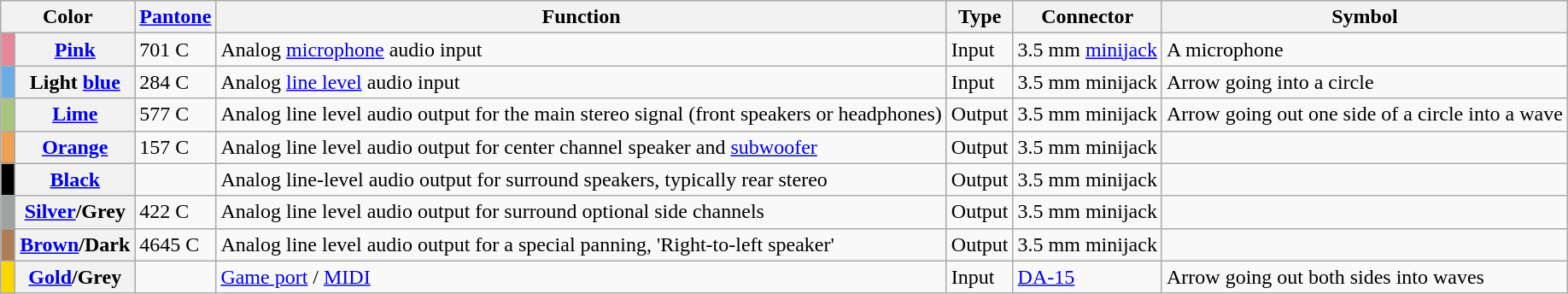<table class="wikitable sortable">
<tr>
<th colspan="2">Color</th>
<th><a href='#'>Pantone</a></th>
<th>Function</th>
<th>Type</th>
<th>Connector</th>
<th>Symbol</th>
</tr>
<tr>
<th style="background:#E68699;"> </th>
<th><a href='#'>Pink</a></th>
<td>701 C</td>
<td>Analog <a href='#'>microphone</a> audio input</td>
<td>Input</td>
<td>3.5 mm <a href='#'>minijack</a></td>
<td>A microphone</td>
</tr>
<tr>
<th style="background:#6CACE4;"> </th>
<th>Light <a href='#'>blue</a></th>
<td>284 C</td>
<td>Analog <a href='#'>line level</a> audio input</td>
<td>Input</td>
<td>3.5 mm minijack</td>
<td>Arrow going into a circle</td>
</tr>
<tr>
<th style="background:#A9C47F;"> </th>
<th><a href='#'>Lime</a></th>
<td>577 C</td>
<td>Analog line level audio output for the main stereo signal (front speakers or headphones)</td>
<td>Output</td>
<td>3.5 mm minijack</td>
<td>Arrow going out one side of a circle into a wave</td>
</tr>
<tr>
<th style="background:#ECA154;"> </th>
<th><a href='#'>Orange</a></th>
<td>157 C</td>
<td>Analog line level audio output for center channel speaker and <a href='#'>subwoofer</a></td>
<td>Output</td>
<td>3.5 mm minijack</td>
<td></td>
</tr>
<tr>
<th style="background:black;"> </th>
<th><a href='#'>Black</a></th>
<td></td>
<td>Analog line-level audio output for surround speakers, typically rear stereo</td>
<td>Output</td>
<td>3.5 mm minijack</td>
<td></td>
</tr>
<tr>
<th style="background:#9EA2A2;"> </th>
<th><a href='#'>Silver</a>/Grey</th>
<td>422 C</td>
<td>Analog line level audio output for surround optional side channels</td>
<td>Output</td>
<td>3.5 mm minijack</td>
<td></td>
</tr>
<tr>
<th style="background:#AD7C59;"> </th>
<th><a href='#'>Brown</a>/Dark</th>
<td>4645 C</td>
<td>Analog line level audio output for a special panning, 'Right-to-left speaker'</td>
<td>Output</td>
<td>3.5 mm minijack</td>
<td></td>
</tr>
<tr>
<th style="background:gold;"> </th>
<th><a href='#'>Gold</a>/Grey</th>
<td></td>
<td><a href='#'>Game port</a> / <a href='#'>MIDI</a></td>
<td>Input</td>
<td><a href='#'>DA-15</a></td>
<td>Arrow going out both sides into waves</td>
</tr>
</table>
